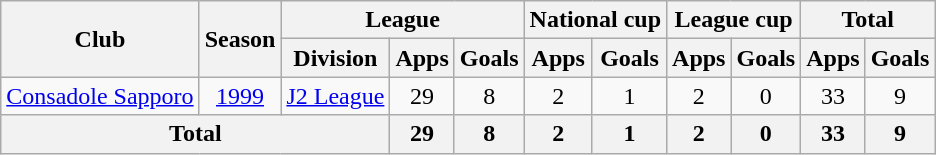<table class="wikitable" style="text-align:center">
<tr>
<th rowspan="2">Club</th>
<th rowspan="2">Season</th>
<th colspan="3">League</th>
<th colspan="2">National cup</th>
<th colspan="2">League cup</th>
<th colspan="2">Total</th>
</tr>
<tr>
<th>Division</th>
<th>Apps</th>
<th>Goals</th>
<th>Apps</th>
<th>Goals</th>
<th>Apps</th>
<th>Goals</th>
<th>Apps</th>
<th>Goals</th>
</tr>
<tr>
<td><a href='#'>Consadole Sapporo</a></td>
<td><a href='#'>1999</a></td>
<td><a href='#'>J2 League</a></td>
<td>29</td>
<td>8</td>
<td>2</td>
<td>1</td>
<td>2</td>
<td>0</td>
<td>33</td>
<td>9</td>
</tr>
<tr>
<th colspan="3">Total</th>
<th>29</th>
<th>8</th>
<th>2</th>
<th>1</th>
<th>2</th>
<th>0</th>
<th>33</th>
<th>9</th>
</tr>
</table>
